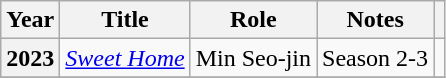<table class="wikitable sortable plainrowheaders">
<tr>
<th scope="col">Year</th>
<th scope="col">Title</th>
<th scope="col">Role</th>
<th scope="col">Notes</th>
<th scope="col" class="unsortable"></th>
</tr>
<tr>
<th scope="row">2023</th>
<td><a href='#'><em>Sweet Home</em></a></td>
<td>Min Seo-jin</td>
<td>Season 2-3</td>
<td></td>
</tr>
<tr>
</tr>
</table>
